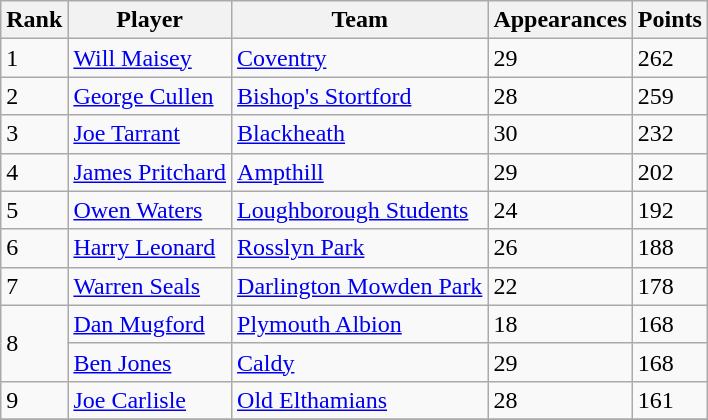<table class="wikitable">
<tr>
<th>Rank</th>
<th>Player</th>
<th>Team</th>
<th>Appearances</th>
<th>Points</th>
</tr>
<tr>
<td>1</td>
<td> <a href='#'>Will Maisey</a></td>
<td><a href='#'>Coventry</a></td>
<td>29</td>
<td>262</td>
</tr>
<tr>
<td>2</td>
<td> <a href='#'>George Cullen</a></td>
<td><a href='#'>Bishop's Stortford</a></td>
<td>28</td>
<td>259</td>
</tr>
<tr>
<td>3</td>
<td> <a href='#'>Joe Tarrant</a></td>
<td><a href='#'>Blackheath</a></td>
<td>30</td>
<td>232</td>
</tr>
<tr>
<td>4</td>
<td> <a href='#'>James Pritchard</a></td>
<td><a href='#'>Ampthill</a></td>
<td>29</td>
<td>202</td>
</tr>
<tr>
<td>5</td>
<td> <a href='#'>Owen Waters</a></td>
<td><a href='#'>Loughborough Students</a></td>
<td>24</td>
<td>192</td>
</tr>
<tr>
<td>6</td>
<td> <a href='#'>Harry Leonard</a></td>
<td><a href='#'>Rosslyn Park</a></td>
<td>26</td>
<td>188</td>
</tr>
<tr>
<td>7</td>
<td> <a href='#'>Warren Seals</a></td>
<td><a href='#'>Darlington Mowden Park</a></td>
<td>22</td>
<td>178</td>
</tr>
<tr>
<td rowspan=2>8</td>
<td> <a href='#'>Dan Mugford</a></td>
<td><a href='#'>Plymouth Albion</a></td>
<td>18</td>
<td>168</td>
</tr>
<tr>
<td> <a href='#'>Ben Jones</a></td>
<td><a href='#'>Caldy</a></td>
<td>29</td>
<td>168</td>
</tr>
<tr>
<td>9</td>
<td> <a href='#'>Joe Carlisle</a></td>
<td><a href='#'>Old Elthamians</a></td>
<td>28</td>
<td>161</td>
</tr>
<tr>
</tr>
</table>
